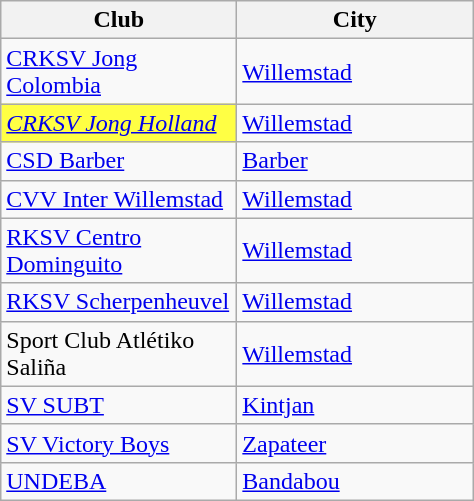<table class="wikitable">
<tr>
<th width="150px">Club</th>
<th width="150px">City</th>
</tr>
<tr>
<td><a href='#'>CRKSV Jong Colombia</a></td>
<td><a href='#'>Willemstad</a></td>
</tr>
<tr>
<td style="background:#FFFF44"><em><a href='#'>CRKSV Jong Holland</a></em></td>
<td><a href='#'>Willemstad</a></td>
</tr>
<tr>
<td><a href='#'>CSD Barber</a></td>
<td><a href='#'>Barber</a></td>
</tr>
<tr>
<td><a href='#'>CVV Inter Willemstad</a></td>
<td><a href='#'>Willemstad</a></td>
</tr>
<tr>
<td><a href='#'>RKSV Centro Dominguito</a></td>
<td><a href='#'>Willemstad</a></td>
</tr>
<tr>
<td><a href='#'>RKSV Scherpenheuvel</a></td>
<td><a href='#'>Willemstad</a></td>
</tr>
<tr>
<td>Sport Club Atlétiko Saliña</td>
<td><a href='#'>Willemstad</a></td>
</tr>
<tr>
<td><a href='#'>SV SUBT</a></td>
<td><a href='#'>Kintjan</a></td>
</tr>
<tr>
<td><a href='#'>SV Victory Boys</a></td>
<td><a href='#'>Zapateer</a></td>
</tr>
<tr>
<td><a href='#'>UNDEBA</a></td>
<td><a href='#'>Bandabou</a></td>
</tr>
</table>
